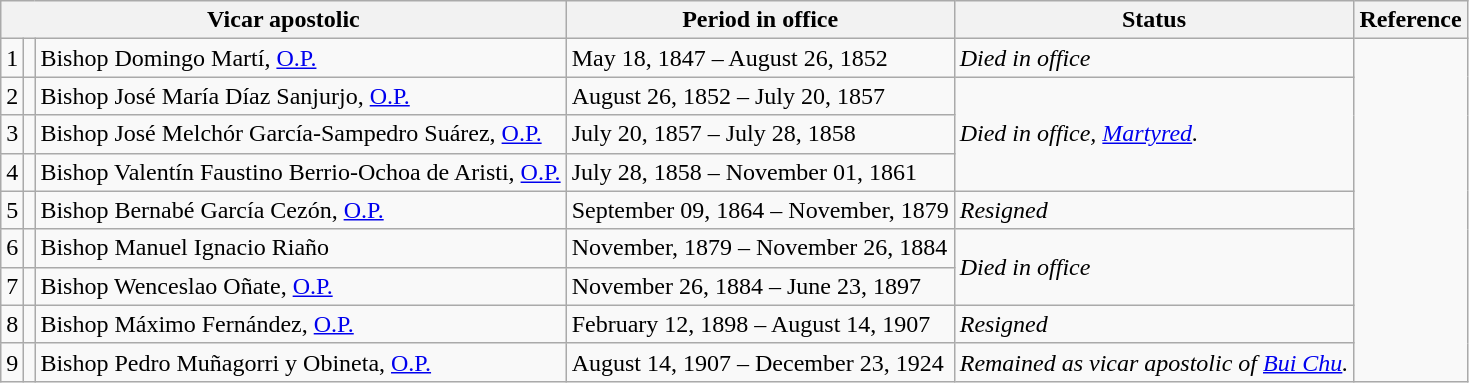<table class="wikitable">
<tr>
<th colspan="3">Vicar apostolic</th>
<th>Period in office</th>
<th>Status</th>
<th>Reference</th>
</tr>
<tr>
<td>1</td>
<td></td>
<td>Bishop Domingo Martí, <a href='#'>O.P.</a></td>
<td>May 18, 1847 – August 26, 1852</td>
<td><em>Died in office</em></td>
<td rowspan=9></td>
</tr>
<tr>
<td>2</td>
<td></td>
<td>Bishop José María Díaz Sanjurjo, <a href='#'>O.P.</a></td>
<td>August 26, 1852 – July 20, 1857</td>
<td rowspan=3><em>Died in office, <a href='#'>Martyred</a>.</em></td>
</tr>
<tr>
<td>3</td>
<td></td>
<td>Bishop José Melchór García-Sampedro Suárez, <a href='#'>O.P.</a></td>
<td>July 20, 1857 – July 28, 1858</td>
</tr>
<tr>
<td>4</td>
<td></td>
<td>Bishop Valentín Faustino Berrio-Ochoa de Aristi, <a href='#'>O.P.</a></td>
<td>July 28, 1858 – November 01, 1861</td>
</tr>
<tr>
<td>5</td>
<td></td>
<td>Bishop Bernabé García Cezón, <a href='#'>O.P.</a></td>
<td>September 09, 1864 – November, 1879</td>
<td><em>Resigned</em></td>
</tr>
<tr>
<td>6</td>
<td></td>
<td>Bishop Manuel Ignacio Riaño</td>
<td>November, 1879 – November 26, 1884</td>
<td rowspan=2><em>Died in office</em></td>
</tr>
<tr>
<td>7</td>
<td></td>
<td>Bishop Wenceslao Oñate, <a href='#'>O.P.</a></td>
<td>November 26, 1884 – June 23, 1897</td>
</tr>
<tr>
<td>8</td>
<td></td>
<td>Bishop Máximo Fernández, <a href='#'>O.P.</a></td>
<td>February 12, 1898 – August 14, 1907</td>
<td><em>Resigned</em></td>
</tr>
<tr>
<td>9</td>
<td></td>
<td>Bishop Pedro Muñagorri y Obineta, <a href='#'>O.P.</a></td>
<td>August 14, 1907 – December 23, 1924</td>
<td><em>Remained as vicar apostolic of <a href='#'>Bui Chu</a>.</em></td>
</tr>
</table>
